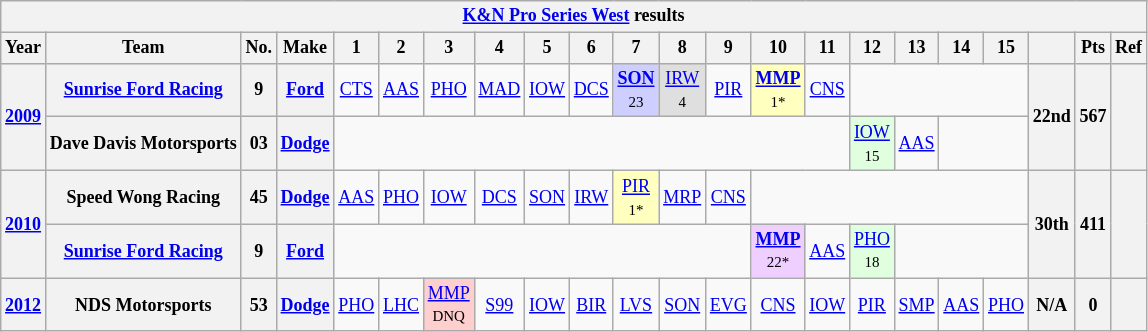<table class="wikitable" style="text-align:center; font-size:75%">
<tr>
<th colspan=45><a href='#'>K&N Pro Series West</a> results</th>
</tr>
<tr>
<th>Year</th>
<th>Team</th>
<th>No.</th>
<th>Make</th>
<th>1</th>
<th>2</th>
<th>3</th>
<th>4</th>
<th>5</th>
<th>6</th>
<th>7</th>
<th>8</th>
<th>9</th>
<th>10</th>
<th>11</th>
<th>12</th>
<th>13</th>
<th>14</th>
<th>15</th>
<th></th>
<th>Pts</th>
<th>Ref</th>
</tr>
<tr>
<th rowspan=2><a href='#'>2009</a></th>
<th><a href='#'>Sunrise Ford Racing</a></th>
<th>9</th>
<th><a href='#'>Ford</a></th>
<td><a href='#'>CTS</a></td>
<td><a href='#'>AAS</a></td>
<td><a href='#'>PHO</a></td>
<td><a href='#'>MAD</a></td>
<td><a href='#'>IOW</a></td>
<td><a href='#'>DCS</a></td>
<td style="background:#CFCFFF;"><strong><a href='#'>SON</a></strong><br><small>23</small></td>
<td style="background:#DFDFDF;"><a href='#'>IRW</a><br><small>4</small></td>
<td><a href='#'>PIR</a></td>
<td style="background:#FFFFBF;"><strong><a href='#'>MMP</a></strong><br><small>1*</small></td>
<td><a href='#'>CNS</a></td>
<td colspan=4></td>
<th rowspan=2>22nd</th>
<th rowspan=2>567</th>
<th rowspan=2></th>
</tr>
<tr>
<th>Dave Davis Motorsports</th>
<th>03</th>
<th><a href='#'>Dodge</a></th>
<td colspan=11></td>
<td style="background:#DFFFDF;"><a href='#'>IOW</a><br><small>15</small></td>
<td><a href='#'>AAS</a></td>
<td colspan=2></td>
</tr>
<tr>
<th rowspan=2><a href='#'>2010</a></th>
<th>Speed Wong Racing</th>
<th>45</th>
<th><a href='#'>Dodge</a></th>
<td><a href='#'>AAS</a></td>
<td><a href='#'>PHO</a></td>
<td><a href='#'>IOW</a></td>
<td><a href='#'>DCS</a></td>
<td><a href='#'>SON</a></td>
<td><a href='#'>IRW</a></td>
<td style="background:#FFFFBF;"><a href='#'>PIR</a><br><small>1*</small></td>
<td><a href='#'>MRP</a></td>
<td><a href='#'>CNS</a></td>
<td colspan=6></td>
<th rowspan=2>30th</th>
<th rowspan=2>411</th>
<th rowspan=2></th>
</tr>
<tr>
<th><a href='#'>Sunrise Ford Racing</a></th>
<th>9</th>
<th><a href='#'>Ford</a></th>
<td colspan=9></td>
<td style="background:#EFCFFF;"><strong><a href='#'>MMP</a></strong><br><small>22*</small></td>
<td><a href='#'>AAS</a></td>
<td style="background:#DFFFDF;"><a href='#'>PHO</a><br><small>18</small></td>
<td colspan=3></td>
</tr>
<tr>
<th><a href='#'>2012</a></th>
<th>NDS Motorsports</th>
<th>53</th>
<th><a href='#'>Dodge</a></th>
<td><a href='#'>PHO</a></td>
<td><a href='#'>LHC</a></td>
<td style="background:#FFCFCF;"><a href='#'>MMP</a><br><small>DNQ</small></td>
<td><a href='#'>S99</a></td>
<td><a href='#'>IOW</a></td>
<td><a href='#'>BIR</a></td>
<td><a href='#'>LVS</a></td>
<td><a href='#'>SON</a></td>
<td><a href='#'>EVG</a></td>
<td><a href='#'>CNS</a></td>
<td><a href='#'>IOW</a></td>
<td><a href='#'>PIR</a></td>
<td><a href='#'>SMP</a></td>
<td><a href='#'>AAS</a></td>
<td><a href='#'>PHO</a></td>
<th>N/A</th>
<th>0</th>
<th></th>
</tr>
</table>
